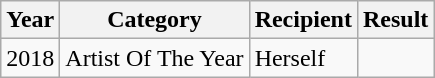<table class="wikitable">
<tr>
<th>Year</th>
<th>Category</th>
<th>Recipient</th>
<th>Result</th>
</tr>
<tr>
<td>2018</td>
<td>Artist Of The Year</td>
<td>Herself</td>
<td></td>
</tr>
</table>
